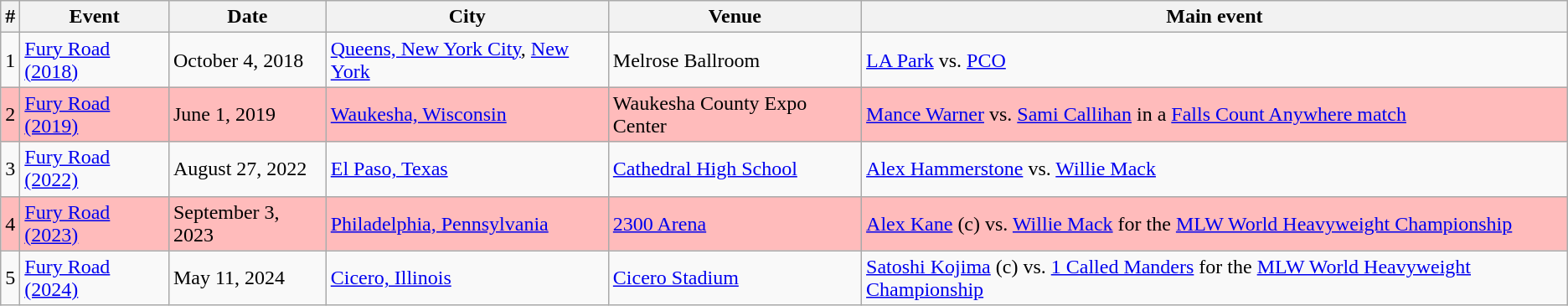<table class="wikitable sortable">
<tr>
<th>#</th>
<th>Event</th>
<th>Date</th>
<th>City</th>
<th>Venue</th>
<th>Main event</th>
</tr>
<tr>
<td>1</td>
<td><a href='#'>Fury Road (2018)</a></td>
<td>October 4, 2018</td>
<td><a href='#'>Queens, New York City</a>, <a href='#'>New York</a></td>
<td>Melrose Ballroom</td>
<td><a href='#'>LA Park</a> vs. <a href='#'>PCO</a></td>
</tr>
<tr style="background: #FBB;">
<td>2</td>
<td><a href='#'>Fury Road (2019)</a></td>
<td>June 1, 2019</td>
<td><a href='#'>Waukesha, Wisconsin</a></td>
<td>Waukesha County Expo Center</td>
<td><a href='#'>Mance Warner</a> vs. <a href='#'>Sami Callihan</a> in a <a href='#'>Falls Count Anywhere match</a></td>
</tr>
<tr>
<td>3</td>
<td><a href='#'>Fury Road (2022)</a></td>
<td>August 27, 2022</td>
<td><a href='#'>El Paso, Texas</a></td>
<td><a href='#'>Cathedral High School</a></td>
<td><a href='#'>Alex Hammerstone</a> vs. <a href='#'>Willie Mack</a></td>
</tr>
<tr style="background: #FBB;">
<td>4</td>
<td><a href='#'>Fury Road (2023)</a></td>
<td>September 3, 2023</td>
<td><a href='#'>Philadelphia, Pennsylvania</a></td>
<td><a href='#'>2300 Arena</a></td>
<td><a href='#'>Alex Kane</a> (c) vs. <a href='#'>Willie Mack</a> for the <a href='#'>MLW World Heavyweight Championship</a></td>
</tr>
<tr>
<td>5</td>
<td><a href='#'>Fury Road (2024)</a></td>
<td>May 11, 2024<br></td>
<td><a href='#'>Cicero, Illinois</a></td>
<td><a href='#'>Cicero Stadium</a></td>
<td><a href='#'>Satoshi Kojima</a> (c) vs. <a href='#'>1 Called Manders</a> for the <a href='#'>MLW World Heavyweight Championship</a></td>
</tr>
</table>
